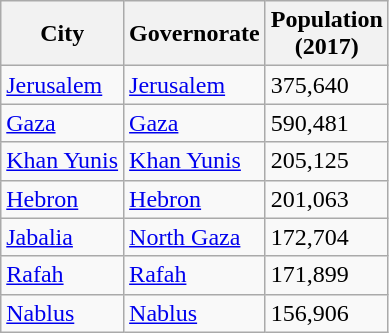<table class="wikitable sortable sticky-header col3right">
<tr>
<th>City</th>
<th>Governorate</th>
<th>Population<br>(2017)</th>
</tr>
<tr>
<td><a href='#'>Jerusalem</a></td>
<td><a href='#'>Jerusalem</a></td>
<td>375,640</td>
</tr>
<tr>
<td><a href='#'>Gaza</a></td>
<td><a href='#'>Gaza</a></td>
<td>590,481</td>
</tr>
<tr>
<td><a href='#'>Khan Yunis</a></td>
<td><a href='#'>Khan Yunis</a></td>
<td>205,125</td>
</tr>
<tr>
<td><a href='#'>Hebron</a></td>
<td><a href='#'>Hebron</a></td>
<td>201,063</td>
</tr>
<tr>
<td><a href='#'>Jabalia</a></td>
<td><a href='#'>North Gaza</a></td>
<td>172,704</td>
</tr>
<tr>
<td><a href='#'>Rafah</a></td>
<td><a href='#'>Rafah</a></td>
<td>171,899</td>
</tr>
<tr>
<td><a href='#'>Nablus</a></td>
<td><a href='#'>Nablus</a></td>
<td>156,906</td>
</tr>
</table>
